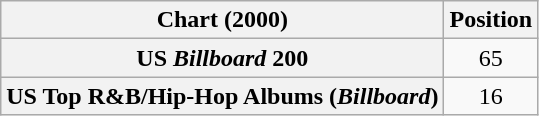<table class="wikitable sortable plainrowheaders" style="text-align:center">
<tr>
<th scope="col">Chart (2000)</th>
<th scope="col">Position</th>
</tr>
<tr>
<th scope="row">US <em>Billboard</em> 200</th>
<td>65</td>
</tr>
<tr>
<th scope="row">US Top R&B/Hip-Hop Albums (<em>Billboard</em>)</th>
<td>16</td>
</tr>
</table>
